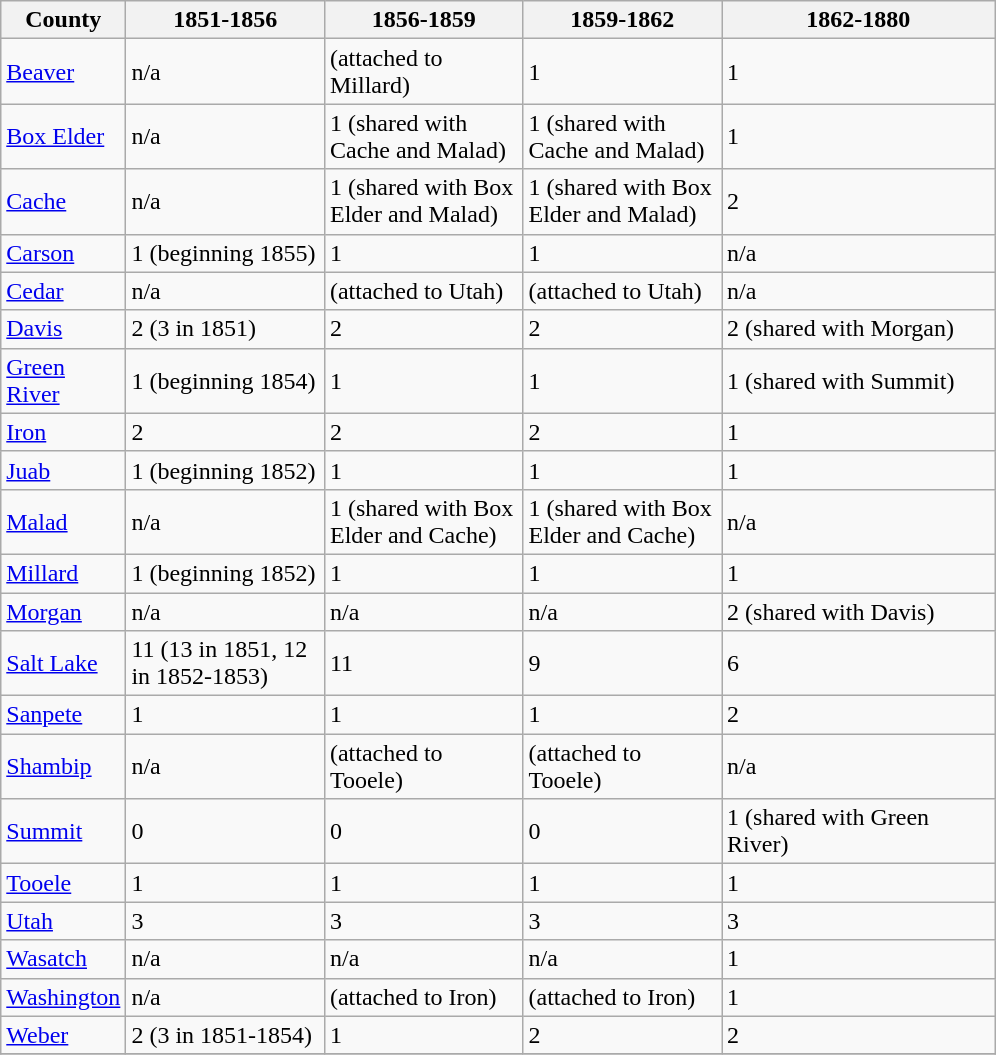<table class="wikitable sortable col1left col2center col3center col4center col5center">
<tr>
<th scope="col" style="width: 75px;">County</th>
<th scope="col" style="width: 125px;">1851-1856</th>
<th scope="col" style="width: 125px;">1856-1859</th>
<th scope="col" style="width: 125px;">1859-1862</th>
<th scope="col" style="width: 175px;">1862-1880</th>
</tr>
<tr>
<td><a href='#'>Beaver</a></td>
<td>n/a</td>
<td>(attached to Millard)</td>
<td>1</td>
<td>1</td>
</tr>
<tr>
<td><a href='#'>Box Elder</a></td>
<td>n/a</td>
<td>1 (shared with Cache and Malad)</td>
<td>1 (shared with Cache and Malad)</td>
<td>1</td>
</tr>
<tr>
<td><a href='#'>Cache</a></td>
<td>n/a</td>
<td>1 (shared with Box Elder and Malad)</td>
<td>1 (shared with Box Elder and Malad)</td>
<td>2</td>
</tr>
<tr>
<td><a href='#'>Carson</a></td>
<td>1 (beginning 1855)</td>
<td>1</td>
<td>1</td>
<td>n/a</td>
</tr>
<tr>
<td><a href='#'>Cedar</a></td>
<td>n/a</td>
<td>(attached to Utah)</td>
<td>(attached to Utah)</td>
<td>n/a</td>
</tr>
<tr>
<td><a href='#'>Davis</a></td>
<td>2 (3 in 1851)</td>
<td>2</td>
<td>2</td>
<td>2 (shared with Morgan)</td>
</tr>
<tr>
<td><a href='#'>Green River</a></td>
<td>1 (beginning 1854)</td>
<td>1</td>
<td>1</td>
<td>1 (shared with Summit)</td>
</tr>
<tr>
<td><a href='#'>Iron</a></td>
<td>2</td>
<td>2</td>
<td>2</td>
<td>1</td>
</tr>
<tr>
<td><a href='#'>Juab</a></td>
<td>1 (beginning 1852)</td>
<td>1</td>
<td>1</td>
<td>1</td>
</tr>
<tr>
<td><a href='#'>Malad</a></td>
<td>n/a</td>
<td>1 (shared with Box Elder and Cache)</td>
<td>1 (shared with Box Elder and Cache)</td>
<td>n/a</td>
</tr>
<tr>
<td><a href='#'>Millard</a></td>
<td>1 (beginning 1852)</td>
<td>1</td>
<td>1</td>
<td>1</td>
</tr>
<tr>
<td><a href='#'>Morgan</a></td>
<td>n/a</td>
<td>n/a</td>
<td>n/a</td>
<td>2 (shared with Davis)</td>
</tr>
<tr>
<td><a href='#'>Salt Lake</a></td>
<td>11 (13 in 1851, 12 in 1852-1853)</td>
<td>11</td>
<td>9</td>
<td>6</td>
</tr>
<tr>
<td><a href='#'>Sanpete</a></td>
<td>1</td>
<td>1</td>
<td>1</td>
<td>2</td>
</tr>
<tr>
<td><a href='#'>Shambip</a></td>
<td>n/a</td>
<td>(attached to Tooele)</td>
<td>(attached to Tooele)</td>
<td>n/a</td>
</tr>
<tr>
<td><a href='#'>Summit</a></td>
<td>0</td>
<td>0</td>
<td>0</td>
<td>1 (shared with Green River)</td>
</tr>
<tr>
<td><a href='#'>Tooele</a></td>
<td>1</td>
<td>1</td>
<td>1</td>
<td>1</td>
</tr>
<tr>
<td><a href='#'>Utah</a></td>
<td>3</td>
<td>3</td>
<td>3</td>
<td>3</td>
</tr>
<tr>
<td><a href='#'>Wasatch</a></td>
<td>n/a</td>
<td>n/a</td>
<td>n/a</td>
<td>1</td>
</tr>
<tr>
<td><a href='#'>Washington</a></td>
<td>n/a</td>
<td>(attached to Iron)</td>
<td>(attached to Iron)</td>
<td>1</td>
</tr>
<tr>
<td><a href='#'>Weber</a></td>
<td>2 (3 in 1851-1854)</td>
<td>1</td>
<td>2</td>
<td>2</td>
</tr>
<tr>
</tr>
</table>
